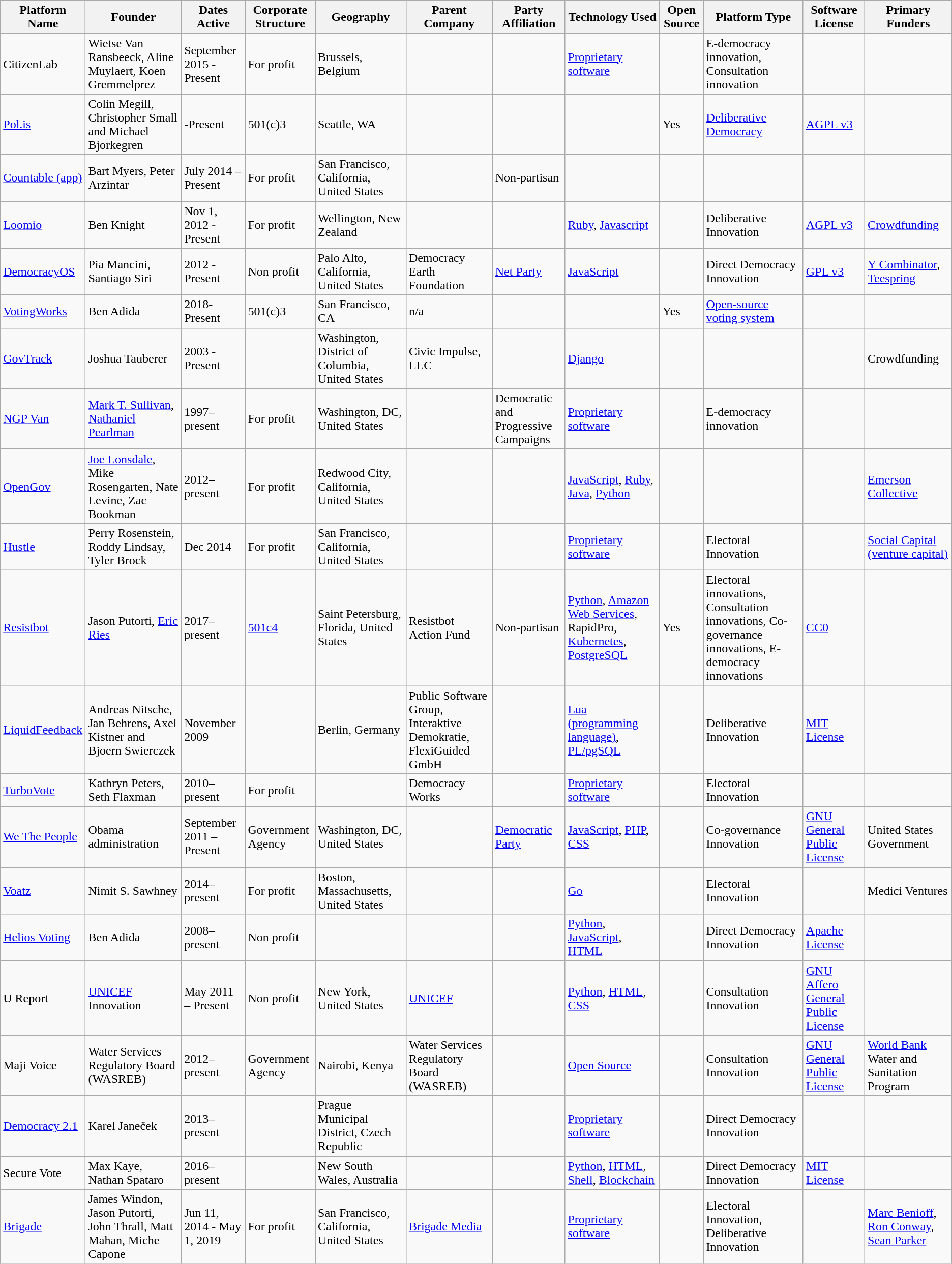<table class="wikitable sortable">
<tr>
<th>Platform Name</th>
<th>Founder</th>
<th>Dates Active</th>
<th>Corporate Structure</th>
<th>Geography</th>
<th>Parent Company</th>
<th>Party Affiliation</th>
<th>Technology Used</th>
<th>Open Source</th>
<th>Platform Type</th>
<th>Software License</th>
<th>Primary Funders</th>
</tr>
<tr>
<td>CitizenLab</td>
<td>Wietse Van Ransbeeck, Aline Muylaert, Koen Gremmelprez</td>
<td>September 2015 - Present</td>
<td>For profit</td>
<td>Brussels, Belgium</td>
<td></td>
<td></td>
<td><a href='#'>Proprietary software</a></td>
<td></td>
<td>E-democracy innovation, Consultation innovation</td>
<td></td>
<td></td>
</tr>
<tr>
<td><a href='#'>Pol.is</a></td>
<td>Colin Megill, Christopher Small and Michael Bjorkegren</td>
<td>-Present</td>
<td>501(c)3</td>
<td>Seattle, WA</td>
<td></td>
<td></td>
<td></td>
<td>Yes</td>
<td><a href='#'>Deliberative Democracy</a></td>
<td><a href='#'>AGPL v3</a></td>
<td></td>
</tr>
<tr>
<td><a href='#'>Countable (app)</a></td>
<td>Bart Myers, Peter Arzintar</td>
<td>July 2014 – Present</td>
<td>For profit</td>
<td>San Francisco, California, United States</td>
<td></td>
<td>Non-partisan</td>
<td></td>
<td></td>
<td></td>
<td></td>
</tr>
<tr>
<td><a href='#'>Loomio</a></td>
<td>Ben Knight</td>
<td>Nov 1, 2012 - Present</td>
<td>For profit</td>
<td>Wellington, New Zealand</td>
<td></td>
<td></td>
<td><a href='#'>Ruby</a>, <a href='#'>Javascript</a></td>
<td></td>
<td>Deliberative Innovation</td>
<td><a href='#'>AGPL v3</a></td>
<td><a href='#'>Crowdfunding</a></td>
</tr>
<tr>
<td><a href='#'>DemocracyOS</a></td>
<td>Pia Mancini, Santiago Siri</td>
<td>2012 - Present</td>
<td>Non profit</td>
<td>Palo Alto, California, United States</td>
<td>Democracy Earth Foundation</td>
<td><a href='#'>Net Party</a></td>
<td><a href='#'>JavaScript</a></td>
<td></td>
<td>Direct Democracy Innovation</td>
<td><a href='#'>GPL v3</a></td>
<td><a href='#'>Y Combinator</a>, <a href='#'>Teespring</a></td>
</tr>
<tr>
<td><a href='#'>VotingWorks</a></td>
<td>Ben Adida</td>
<td>2018-Present</td>
<td>501(c)3</td>
<td>San Francisco, CA</td>
<td>n/a</td>
<td></td>
<td></td>
<td>Yes</td>
<td><a href='#'>Open-source voting system</a></td>
<td></td>
<td></td>
</tr>
<tr>
<td><a href='#'>GovTrack</a></td>
<td>Joshua Tauberer</td>
<td>2003 - Present</td>
<td></td>
<td>Washington, District of Columbia, United States</td>
<td>Civic Impulse, LLC</td>
<td></td>
<td><a href='#'>Django</a></td>
<td></td>
<td></td>
<td></td>
<td>Crowdfunding</td>
</tr>
<tr>
<td><a href='#'>NGP Van</a></td>
<td><a href='#'>Mark T. Sullivan</a>, <a href='#'>Nathaniel Pearlman</a></td>
<td>1997–present</td>
<td>For profit</td>
<td>Washington, DC, United States</td>
<td></td>
<td>Democratic and Progressive Campaigns</td>
<td><a href='#'>Proprietary software</a></td>
<td></td>
<td>E-democracy innovation</td>
<td></td>
<td></td>
</tr>
<tr>
<td><a href='#'>OpenGov</a></td>
<td><a href='#'>Joe Lonsdale</a>, Mike Rosengarten, Nate Levine, Zac Bookman</td>
<td>2012–present</td>
<td>For profit</td>
<td>Redwood City, California, United States</td>
<td></td>
<td></td>
<td><a href='#'>JavaScript</a>, <a href='#'>Ruby</a>, <a href='#'>Java</a>, <a href='#'>Python</a></td>
<td></td>
<td></td>
<td></td>
<td><a href='#'>Emerson Collective</a></td>
</tr>
<tr>
<td><a href='#'>Hustle</a></td>
<td>Perry Rosenstein, Roddy Lindsay, Tyler Brock</td>
<td>Dec 2014</td>
<td>For profit</td>
<td>San Francisco, California, United States</td>
<td></td>
<td></td>
<td><a href='#'>Proprietary software</a></td>
<td></td>
<td>Electoral Innovation</td>
<td></td>
<td><a href='#'>Social Capital (venture capital)</a></td>
</tr>
<tr>
<td><a href='#'>Resistbot</a></td>
<td>Jason Putorti, <a href='#'>Eric Ries</a></td>
<td>2017–present</td>
<td><a href='#'>501c4</a></td>
<td>Saint Petersburg, Florida, United States</td>
<td>Resistbot Action Fund</td>
<td>Non-partisan</td>
<td><a href='#'>Python</a>, <a href='#'>Amazon Web Services</a>, RapidPro, <a href='#'>Kubernetes</a>, <a href='#'>PostgreSQL</a></td>
<td>Yes</td>
<td>Electoral innovations, Consultation innovations, Co-governance innovations, E-democracy innovations</td>
<td><a href='#'>CC0</a></td>
<td></td>
</tr>
<tr>
<td><a href='#'>LiquidFeedback</a></td>
<td>Andreas Nitsche, Jan Behrens, Axel Kistner and Bjoern Swierczek</td>
<td>November 2009</td>
<td></td>
<td>Berlin, Germany</td>
<td>Public Software Group, Interaktive Demokratie, FlexiGuided GmbH</td>
<td></td>
<td><a href='#'>Lua (programming language)</a>, <a href='#'>PL/pgSQL</a></td>
<td></td>
<td>Deliberative Innovation</td>
<td><a href='#'>MIT License</a></td>
<td></td>
</tr>
<tr>
<td><a href='#'>TurboVote</a></td>
<td>Kathryn Peters, Seth Flaxman</td>
<td>2010–present </td>
<td>For profit</td>
<td></td>
<td>Democracy Works</td>
<td></td>
<td><a href='#'>Proprietary software</a></td>
<td></td>
<td>Electoral Innovation</td>
<td></td>
<td></td>
</tr>
<tr>
<td><a href='#'>We The People</a></td>
<td>Obama administration</td>
<td>September 2011 – Present</td>
<td>Government Agency</td>
<td>Washington, DC, United States</td>
<td></td>
<td><a href='#'>Democratic Party</a></td>
<td><a href='#'>JavaScript</a>, <a href='#'>PHP</a>, <a href='#'>CSS</a></td>
<td></td>
<td>Co-governance Innovation</td>
<td><a href='#'>GNU General Public License</a></td>
<td>United States Government</td>
</tr>
<tr>
<td><a href='#'>Voatz</a></td>
<td>Nimit S. Sawhney</td>
<td>2014–present</td>
<td>For profit</td>
<td>Boston, Massachusetts, United States</td>
<td></td>
<td></td>
<td><a href='#'>Go</a></td>
<td></td>
<td>Electoral Innovation</td>
<td></td>
<td>Medici Ventures</td>
</tr>
<tr>
<td><a href='#'>Helios Voting</a></td>
<td>Ben Adida</td>
<td>2008–present</td>
<td>Non profit</td>
<td></td>
<td></td>
<td></td>
<td><a href='#'>Python</a>, <a href='#'>JavaScript</a>, <a href='#'>HTML</a></td>
<td></td>
<td>Direct Democracy Innovation</td>
<td><a href='#'>Apache License</a></td>
<td></td>
</tr>
<tr>
<td>U Report</td>
<td><a href='#'>UNICEF</a> Innovation</td>
<td>May 2011 – Present</td>
<td>Non profit</td>
<td>New York, United States</td>
<td><a href='#'>UNICEF</a></td>
<td></td>
<td><a href='#'>Python</a>, <a href='#'>HTML</a>, <a href='#'>CSS</a></td>
<td></td>
<td>Consultation Innovation</td>
<td><a href='#'>GNU Affero General Public License</a></td>
<td></td>
</tr>
<tr>
<td>Maji Voice</td>
<td>Water Services Regulatory Board (WASREB)</td>
<td>2012–present</td>
<td>Government Agency</td>
<td>Nairobi, Kenya</td>
<td>Water Services Regulatory Board (WASREB)</td>
<td></td>
<td><a href='#'>Open Source</a></td>
<td></td>
<td>Consultation Innovation</td>
<td><a href='#'>GNU General Public License</a></td>
<td><a href='#'>World Bank</a> Water and Sanitation Program</td>
</tr>
<tr>
<td><a href='#'>Democracy 2.1</a></td>
<td>Karel Janeček</td>
<td>2013–present</td>
<td></td>
<td>Prague Municipal District, Czech Republic</td>
<td></td>
<td></td>
<td><a href='#'>Proprietary software</a></td>
<td></td>
<td>Direct Democracy Innovation</td>
<td></td>
<td></td>
</tr>
<tr>
<td>Secure Vote</td>
<td>Max Kaye, Nathan Spataro</td>
<td>2016–present</td>
<td></td>
<td>New South Wales, Australia</td>
<td></td>
<td></td>
<td><a href='#'>Python</a>, <a href='#'>HTML</a>, <a href='#'>Shell</a>, <a href='#'>Blockchain</a></td>
<td></td>
<td>Direct Democracy Innovation</td>
<td><a href='#'>MIT License</a></td>
<td></td>
</tr>
<tr>
<td><a href='#'>Brigade</a></td>
<td>James Windon, Jason Putorti, John Thrall, Matt Mahan, Miche Capone</td>
<td>Jun 11, 2014 - May 1, 2019</td>
<td>For profit</td>
<td>San Francisco, California, United States</td>
<td><a href='#'>Brigade Media</a></td>
<td></td>
<td><a href='#'>Proprietary software</a></td>
<td></td>
<td>Electoral Innovation, Deliberative Innovation</td>
<td></td>
<td><a href='#'>Marc Benioff</a>, <a href='#'>Ron Conway</a>, <a href='#'>Sean Parker</a></td>
</tr>
</table>
